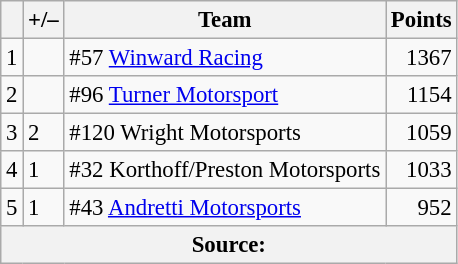<table class="wikitable" style="font-size: 95%;">
<tr>
<th scope="col"></th>
<th scope="col">+/–</th>
<th scope="col">Team</th>
<th scope="col">Points</th>
</tr>
<tr>
<td align=center>1</td>
<td align="left"></td>
<td>#57 <a href='#'>Winward Racing</a></td>
<td align=right>1367</td>
</tr>
<tr>
<td align=center>2</td>
<td align="left"></td>
<td>#96 <a href='#'>Turner Motorsport</a></td>
<td align=right>1154</td>
</tr>
<tr>
<td align=center>3</td>
<td align="left"> 2</td>
<td>#120 Wright Motorsports</td>
<td align=right>1059</td>
</tr>
<tr>
<td align=center>4</td>
<td align="left"> 1</td>
<td>#32 Korthoff/Preston Motorsports</td>
<td align=right>1033</td>
</tr>
<tr>
<td align=center>5</td>
<td align="left"> 1</td>
<td>#43 <a href='#'>Andretti Motorsports</a></td>
<td align=right>952</td>
</tr>
<tr>
<th colspan=5>Source:</th>
</tr>
</table>
